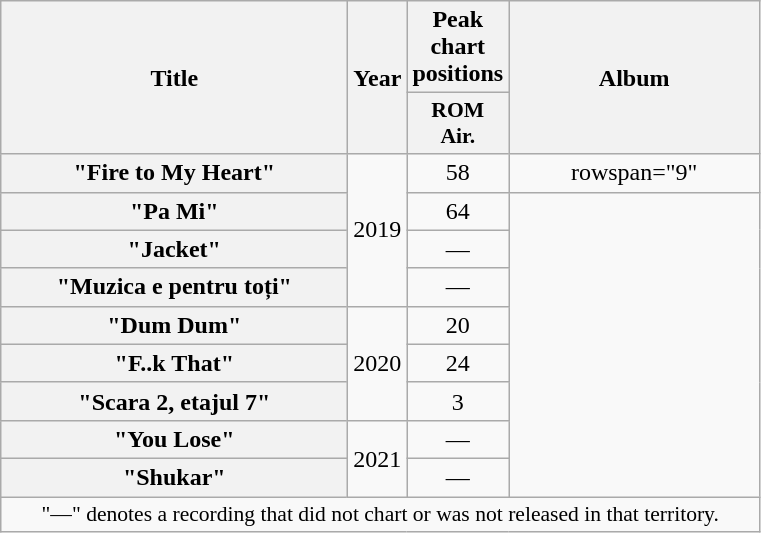<table class="wikitable plainrowheaders" style="text-align:center;">
<tr>
<th scope="col" rowspan="2" style="width:14em;">Title</th>
<th scope="col" rowspan="2" style="width:1em;">Year</th>
<th colspan="1" scope="col">Peak chart positions</th>
<th scope="col" rowspan="2" style="width:10em;">Album</th>
</tr>
<tr>
<th scope="col" style="width:2.5em;font-size:90%;">ROM<br>Air.<br></th>
</tr>
<tr>
<th scope="row">"Fire to My Heart"<br></th>
<td rowspan="4">2019</td>
<td>58</td>
<td>rowspan="9" </td>
</tr>
<tr>
<th scope="row">"Pa Mi"<br></th>
<td>64</td>
</tr>
<tr>
<th scope="row">"Jacket"<br></th>
<td>—</td>
</tr>
<tr>
<th scope="row">"Muzica e pentru toți"<br></th>
<td>—</td>
</tr>
<tr>
<th scope="row">"Dum Dum"<br></th>
<td rowspan="3">2020</td>
<td>20</td>
</tr>
<tr>
<th scope="row">"F..k That"<br></th>
<td>24</td>
</tr>
<tr>
<th scope="row">"Scara 2, etajul 7"<br></th>
<td>3</td>
</tr>
<tr>
<th scope="row">"You Lose"<br></th>
<td rowspan="2">2021</td>
<td>—</td>
</tr>
<tr>
<th scope="row">"Shukar"<br></th>
<td>—</td>
</tr>
<tr>
<td colspan="18" style="font-size:90%">"—" denotes a recording that did not chart or was not released in that territory.</td>
</tr>
</table>
